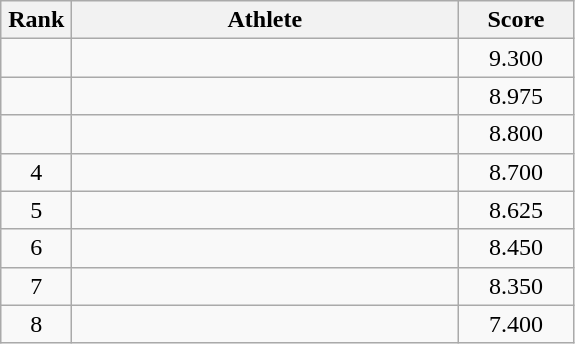<table class=wikitable style="text-align:center">
<tr>
<th width=40>Rank</th>
<th width=250>Athlete</th>
<th width=70>Score</th>
</tr>
<tr>
<td></td>
<td align=left></td>
<td>9.300</td>
</tr>
<tr>
<td></td>
<td align=left></td>
<td>8.975</td>
</tr>
<tr>
<td></td>
<td align=left></td>
<td>8.800</td>
</tr>
<tr>
<td>4</td>
<td align=left></td>
<td>8.700</td>
</tr>
<tr>
<td>5</td>
<td align=left></td>
<td>8.625</td>
</tr>
<tr>
<td>6</td>
<td align=left></td>
<td>8.450</td>
</tr>
<tr>
<td>7</td>
<td align=left></td>
<td>8.350</td>
</tr>
<tr>
<td>8</td>
<td align=left></td>
<td>7.400</td>
</tr>
</table>
